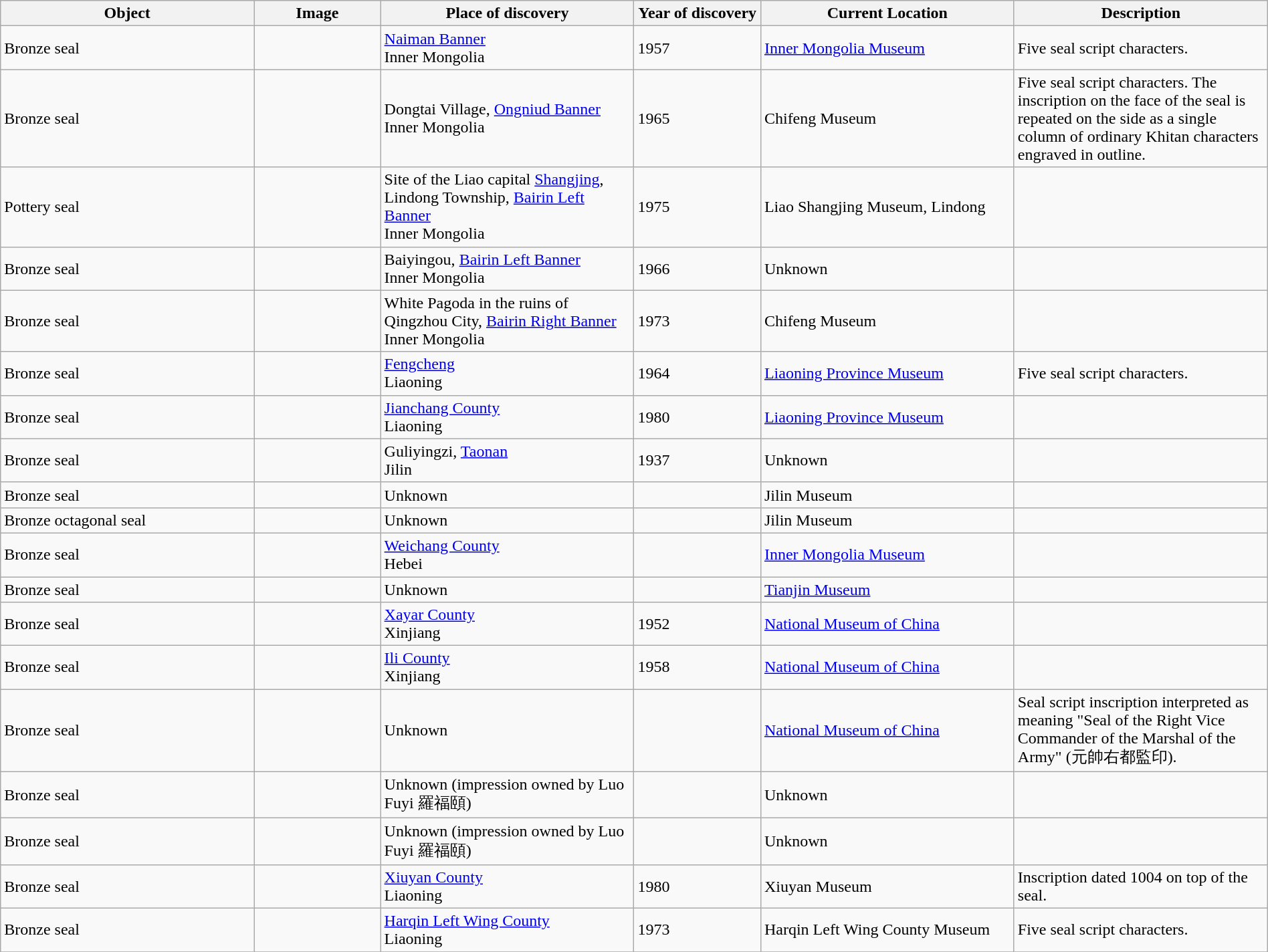<table class="wikitable sortable" style="width: 100%">
<tr>
<th width="20%">Object</th>
<th width="10%">Image</th>
<th width="20%">Place of discovery</th>
<th width="10%">Year of discovery</th>
<th width="20%">Current Location</th>
<th class="unsortable" width="20%">Description</th>
</tr>
<tr>
<td>Bronze seal</td>
<td></td>
<td><a href='#'>Naiman Banner</a><br>Inner Mongolia<br><small></small></td>
<td>1957</td>
<td><a href='#'>Inner Mongolia Museum</a></td>
<td>Five seal script characters.</td>
</tr>
<tr>
<td>Bronze seal</td>
<td></td>
<td>Dongtai Village, <a href='#'>Ongniud Banner</a><br>Inner Mongolia<br><small></small></td>
<td>1965</td>
<td>Chifeng Museum</td>
<td>Five seal script characters.  The inscription on the face of the seal is repeated on the side as a single column of ordinary Khitan characters engraved in outline.</td>
</tr>
<tr>
<td>Pottery seal</td>
<td></td>
<td>Site of the Liao capital <a href='#'>Shangjing</a>, Lindong Township, <a href='#'>Bairin Left Banner</a><br>Inner Mongolia<br><small></small></td>
<td>1975</td>
<td>Liao Shangjing Museum, Lindong</td>
<td></td>
</tr>
<tr>
<td>Bronze seal</td>
<td></td>
<td>Baiyingou, <a href='#'>Bairin Left Banner</a><br>Inner Mongolia<br><small></small></td>
<td>1966</td>
<td>Unknown</td>
<td></td>
</tr>
<tr>
<td>Bronze seal</td>
<td></td>
<td>White Pagoda in the ruins of Qingzhou City, <a href='#'>Bairin Right Banner</a><br>Inner Mongolia<br><small></small></td>
<td>1973</td>
<td>Chifeng Museum</td>
<td></td>
</tr>
<tr>
<td>Bronze seal</td>
<td></td>
<td><a href='#'>Fengcheng</a><br>Liaoning<br><small></small></td>
<td>1964</td>
<td><a href='#'>Liaoning Province Museum</a></td>
<td>Five seal script characters.</td>
</tr>
<tr>
<td>Bronze seal</td>
<td></td>
<td><a href='#'>Jianchang County</a><br>Liaoning<br><small></small></td>
<td>1980</td>
<td><a href='#'>Liaoning Province Museum</a></td>
<td></td>
</tr>
<tr>
<td>Bronze seal</td>
<td></td>
<td>Guliyingzi, <a href='#'>Taonan</a><br>Jilin<br><small></small></td>
<td>1937</td>
<td>Unknown</td>
<td></td>
</tr>
<tr>
<td>Bronze seal</td>
<td></td>
<td>Unknown</td>
<td></td>
<td>Jilin Museum</td>
<td></td>
</tr>
<tr>
<td>Bronze octagonal seal</td>
<td></td>
<td>Unknown</td>
<td></td>
<td>Jilin Museum</td>
<td></td>
</tr>
<tr>
<td>Bronze seal</td>
<td></td>
<td><a href='#'>Weichang County</a><br>Hebei<br><small></small></td>
<td></td>
<td><a href='#'>Inner Mongolia Museum</a></td>
<td></td>
</tr>
<tr>
<td>Bronze seal</td>
<td></td>
<td>Unknown</td>
<td></td>
<td><a href='#'>Tianjin Museum</a></td>
<td></td>
</tr>
<tr>
<td>Bronze seal</td>
<td></td>
<td><a href='#'>Xayar County</a><br>Xinjiang<br><small></small></td>
<td>1952</td>
<td><a href='#'>National Museum of China</a></td>
<td></td>
</tr>
<tr>
<td>Bronze seal</td>
<td></td>
<td><a href='#'>Ili County</a><br>Xinjiang<br><small></small></td>
<td>1958</td>
<td><a href='#'>National Museum of China</a></td>
<td></td>
</tr>
<tr>
<td>Bronze seal</td>
<td></td>
<td>Unknown</td>
<td></td>
<td><a href='#'>National Museum of China</a></td>
<td>Seal script inscription interpreted as meaning "Seal of the Right Vice Commander of the Marshal of the Army" (元帥右都監印).</td>
</tr>
<tr>
<td>Bronze seal</td>
<td></td>
<td>Unknown (impression owned by Luo Fuyi 羅福頤)</td>
<td></td>
<td>Unknown</td>
<td></td>
</tr>
<tr>
<td>Bronze seal</td>
<td></td>
<td>Unknown (impression owned by Luo Fuyi 羅福頤)</td>
<td></td>
<td>Unknown</td>
<td></td>
</tr>
<tr>
<td>Bronze seal</td>
<td></td>
<td><a href='#'>Xiuyan County</a><br>Liaoning<br><small></small></td>
<td>1980</td>
<td>Xiuyan Museum</td>
<td>Inscription dated 1004 on top of the seal.</td>
</tr>
<tr>
<td>Bronze seal</td>
<td></td>
<td><a href='#'>Harqin Left Wing County</a><br>Liaoning<br><small></small></td>
<td>1973</td>
<td>Harqin Left Wing County Museum</td>
<td>Five seal script characters.</td>
</tr>
<tr>
</tr>
</table>
